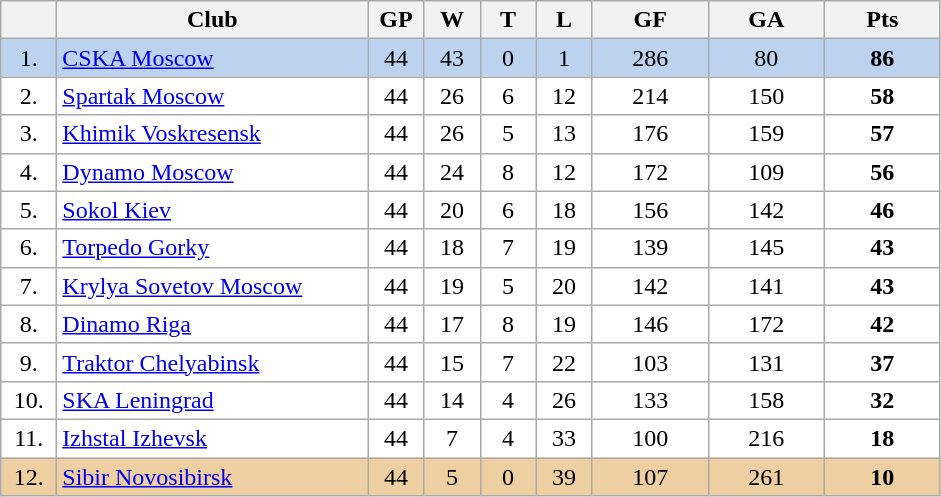<table class="wikitable">
<tr>
<th width="30"></th>
<th width="200">Club</th>
<th width="30">GP</th>
<th width="30">W</th>
<th width="30">T</th>
<th width="30">L</th>
<th width="70">GF</th>
<th width="70">GA</th>
<th width="70">Pts</th>
</tr>
<tr bgcolor="#BCD2EE" align="center">
<td>1.</td>
<td align="left"><a href='#'>CSKA Moscow</a></td>
<td>44</td>
<td>43</td>
<td>0</td>
<td>1</td>
<td>286</td>
<td>80</td>
<td><strong>86</strong></td>
</tr>
<tr bgcolor="#FFFFFF" align="center">
<td>2.</td>
<td align="left"><a href='#'>Spartak Moscow</a></td>
<td>44</td>
<td>26</td>
<td>6</td>
<td>12</td>
<td>214</td>
<td>150</td>
<td><strong>58</strong></td>
</tr>
<tr bgcolor="#FFFFFF" align="center">
<td>3.</td>
<td align="left"><a href='#'>Khimik Voskresensk</a></td>
<td>44</td>
<td>26</td>
<td>5</td>
<td>13</td>
<td>176</td>
<td>159</td>
<td><strong>57</strong></td>
</tr>
<tr bgcolor="#FFFFFF" align="center">
<td>4.</td>
<td align="left"><a href='#'>Dynamo Moscow</a></td>
<td>44</td>
<td>24</td>
<td>8</td>
<td>12</td>
<td>172</td>
<td>109</td>
<td><strong>56</strong></td>
</tr>
<tr bgcolor="#FFFFFF" align="center">
<td>5.</td>
<td align="left"><a href='#'>Sokol Kiev</a></td>
<td>44</td>
<td>20</td>
<td>6</td>
<td>18</td>
<td>156</td>
<td>142</td>
<td><strong>46</strong></td>
</tr>
<tr bgcolor="#FFFFFF" align="center">
<td>6.</td>
<td align="left"><a href='#'>Torpedo Gorky</a></td>
<td>44</td>
<td>18</td>
<td>7</td>
<td>19</td>
<td>139</td>
<td>145</td>
<td><strong>43</strong></td>
</tr>
<tr bgcolor="#FFFFFF" align="center">
<td>7.</td>
<td align="left"><a href='#'>Krylya Sovetov Moscow</a></td>
<td>44</td>
<td>19</td>
<td>5</td>
<td>20</td>
<td>142</td>
<td>141</td>
<td><strong>43</strong></td>
</tr>
<tr bgcolor="#FFFFFF" align="center">
<td>8.</td>
<td align="left"><a href='#'>Dinamo Riga</a></td>
<td>44</td>
<td>17</td>
<td>8</td>
<td>19</td>
<td>146</td>
<td>172</td>
<td><strong>42</strong></td>
</tr>
<tr bgcolor="#FFFFFF" align="center">
<td>9.</td>
<td align="left"><a href='#'>Traktor Chelyabinsk</a></td>
<td>44</td>
<td>15</td>
<td>7</td>
<td>22</td>
<td>103</td>
<td>131</td>
<td><strong>37</strong></td>
</tr>
<tr bgcolor="#FFFFFF" align="center">
<td>10.</td>
<td align="left"><a href='#'>SKA Leningrad</a></td>
<td>44</td>
<td>14</td>
<td>4</td>
<td>26</td>
<td>133</td>
<td>158</td>
<td><strong>32</strong></td>
</tr>
<tr bgcolor="#FFFFFF" align="center">
<td>11.</td>
<td align="left"><a href='#'>Izhstal Izhevsk</a></td>
<td>44</td>
<td>7</td>
<td>4</td>
<td>33</td>
<td>100</td>
<td>216</td>
<td><strong>18</strong></td>
</tr>
<tr bgcolor="#EECFA1" align="center">
<td>12.</td>
<td align="left"><a href='#'>Sibir Novosibirsk</a></td>
<td>44</td>
<td>5</td>
<td>0</td>
<td>39</td>
<td>107</td>
<td>261</td>
<td><strong>10</strong></td>
</tr>
</table>
